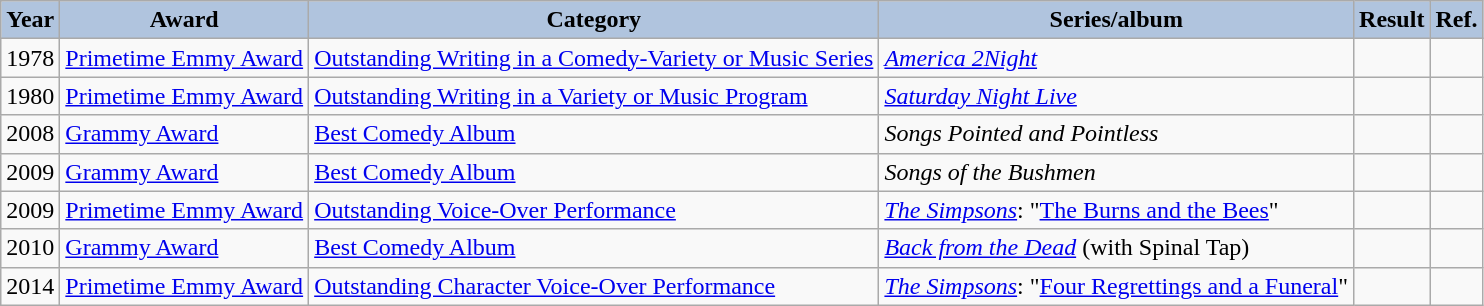<table class="wikitable">
<tr>
<th style="background:#b0c4de;">Year</th>
<th style="background:#b0c4de;">Award</th>
<th style="background:#b0c4de;">Category</th>
<th style="background:#b0c4de;">Series/album</th>
<th style="background:#b0c4de;">Result</th>
<th style="background:#b0c4de;">Ref.</th>
</tr>
<tr>
<td>1978</td>
<td><a href='#'>Primetime Emmy Award</a></td>
<td><a href='#'>Outstanding Writing in a Comedy-Variety or Music Series</a></td>
<td><em><a href='#'>America 2Night</a></em></td>
<td></td>
<td align=center></td>
</tr>
<tr>
<td>1980</td>
<td><a href='#'>Primetime Emmy Award</a></td>
<td><a href='#'>Outstanding Writing in a Variety or Music Program</a></td>
<td><em><a href='#'>Saturday Night Live</a></em></td>
<td></td>
<td align=center></td>
</tr>
<tr>
<td>2008</td>
<td><a href='#'>Grammy Award</a></td>
<td><a href='#'>Best Comedy Album</a></td>
<td><em>Songs Pointed and Pointless</em></td>
<td></td>
<td align=center></td>
</tr>
<tr>
<td>2009</td>
<td><a href='#'>Grammy Award</a></td>
<td><a href='#'>Best Comedy Album</a></td>
<td><em>Songs of the Bushmen</em></td>
<td></td>
<td align=center></td>
</tr>
<tr>
<td>2009</td>
<td><a href='#'>Primetime Emmy Award</a></td>
<td><a href='#'>Outstanding Voice-Over Performance</a></td>
<td><em><a href='#'>The Simpsons</a></em>: "<a href='#'>The Burns and the Bees</a>"</td>
<td></td>
<td align=center></td>
</tr>
<tr>
<td>2010</td>
<td><a href='#'>Grammy Award</a></td>
<td><a href='#'>Best Comedy Album</a></td>
<td><em><a href='#'>Back from the Dead</a></em> (with Spinal Tap)</td>
<td></td>
<td align=center></td>
</tr>
<tr>
<td>2014</td>
<td><a href='#'>Primetime Emmy Award</a></td>
<td><a href='#'>Outstanding Character Voice-Over Performance</a></td>
<td><em><a href='#'>The Simpsons</a></em>: "<a href='#'>Four Regrettings and a Funeral</a>"</td>
<td></td>
<td align=center></td>
</tr>
</table>
